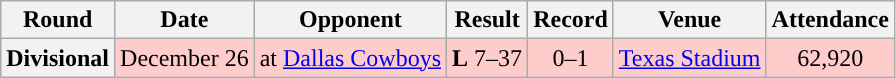<table class="wikitable" style="text-align:center">
<tr>
<th>Round</th>
<th>Date</th>
<th>Opponent</th>
<th>Result</th>
<th>Record</th>
<th>Venue</th>
<th>Attendance</th>
</tr>
<tr style="background:#fcc">
<th>Divisional</th>
<td>December 26</td>
<td>at <a href='#'>Dallas Cowboys</a></td>
<td><strong>L</strong> 7–37</td>
<td>0–1</td>
<td><a href='#'>Texas Stadium</a></td>
<td>62,920</td>
</tr>
</table>
